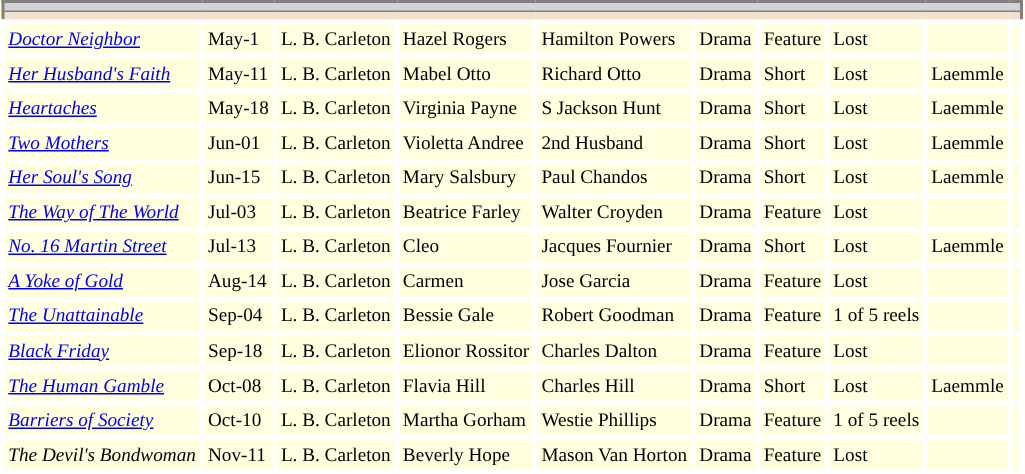<table class="wikitable mw-collapsible mw-collapsed" style="background:lightyellow; border:2px solid gray;font-size:80%; ">
<tr>
<th colspan="18" style="border:1px solid #808080;background: lightgrey;"></th>
</tr>
<tr>
<th style="border: 0px solid #FFFAF5; background:#F2E0CE"></th>
<th style="border:0px solid #FFFAF5; background:#F2E0CE"></th>
<th style="border:0px solid #FFFAF5; background:#F2E0CE"></th>
<th style="border:0px solid #FFFAF5; background:#F2E0CE"></th>
<th style="border:0px solid #FFFAF5; background:#F2E0CE"></th>
<th style="border:0px solid #FFFAF5; background:#F2E0CE"></th>
<th style="border:0px solid #FFFAF5; background:#F2E0CE"></th>
<th style="border:0px solid #FFFAF5; background:#F2E0CE"></th>
<th style="border:0px solid #FFFAF5; background:#F2E0CE"></th>
<th style="border:0px solid #FFFAF5; background:#F2E0CE"></th>
</tr>
<tr>
<td style="border:3px solid #FFFFFF"><em><a href='#'>Doctor Neighbor</a></em></td>
<td style="border:3px solid #FFFFFF">May-1</td>
<td style="border:3px solid #FFFFFF">L. B. Carleton</td>
<td style="border:3px solid #FFFFFF">Hazel Rogers</td>
<td style="border:3px solid #FFFFFF">Hamilton Powers</td>
<td style="border:3px solid #FFFFFF">Drama</td>
<td style="border:3px solid #FFFFFF">Feature</td>
<td style="border:3px solid #FFFFFF">Lost</td>
<td style="border:3px solid #FFFFFF"></td>
<td style="border:3px solid #FFFFFF"></td>
</tr>
<tr>
<td style="border:3px solid #FFFFFF"><em><a href='#'>Her Husband's Faith</a></em></td>
<td style="border:3px solid #FFFFFF">May-11</td>
<td style="border:3px solid #FFFFFF">L. B. Carleton</td>
<td style="border:3px solid #FFFFFF">Mabel Otto</td>
<td style="border:3px solid #FFFFFF">Richard Otto</td>
<td style="border:3px solid #FFFFFF">Drama</td>
<td style="border:3px solid #FFFFFF">Short</td>
<td style="border:3px solid #FFFFFF">Lost</td>
<td style="border:3px solid #FFFFFF">Laemmle</td>
<td style="border:3px solid #FFFFFF"></td>
</tr>
<tr>
<td style="border:3px solid #FFFFFF"><em><a href='#'>Heartaches</a> </em></td>
<td style="border:3px solid #FFFFFF">May-18</td>
<td style="border:3px solid #FFFFFF">L. B. Carleton</td>
<td style="border:3px solid #FFFFFF">Virginia Payne</td>
<td style="border:3px solid #FFFFFF">S Jackson Hunt</td>
<td style="border:3px solid #FFFFFF">Drama</td>
<td style="border:3px solid #FFFFFF">Short</td>
<td style="border:3px solid #FFFFFF">Lost</td>
<td style="border:3px solid #FFFFFF">Laemmle</td>
<td style="border:3px solid #FFFFFF"></td>
</tr>
<tr>
<td style="border:3px solid #FFFFFF"><em><a href='#'>Two Mothers</a></em></td>
<td style="border:3px solid #FFFFFF">Jun-01</td>
<td style="border:3px solid #FFFFFF">L. B. Carleton</td>
<td style="border:3px solid #FFFFFF">Violetta Andree</td>
<td style="border:3px solid #FFFFFF">2nd Husband</td>
<td style="border:3px solid #FFFFFF">Drama</td>
<td style="border:3px solid #FFFFFF">Short</td>
<td style="border:3px solid #FFFFFF">Lost</td>
<td style="border:3px solid #FFFFFF">Laemmle</td>
<td style="border:3px solid #FFFFFF"></td>
</tr>
<tr>
<td style="border:3px solid #FFFFFF"><em><a href='#'>Her Soul's Song</a></em></td>
<td style="border:3px solid #FFFFFF">Jun-15</td>
<td style="border:3px solid #FFFFFF">L. B. Carleton</td>
<td style="border:3px solid #FFFFFF">Mary Salsbury</td>
<td style="border:3px solid #FFFFFF">Paul Chandos</td>
<td style="border:3px solid #FFFFFF">Drama</td>
<td style="border:3px solid #FFFFFF">Short</td>
<td style="border:3px solid #FFFFFF">Lost</td>
<td style="border:3px solid #FFFFFF">Laemmle</td>
<td style="border:3px solid #FFFFFF"></td>
</tr>
<tr>
<td style="border:3px solid #FFFFFF"><em><a href='#'>The Way of The World</a></em></td>
<td style="border:3px solid #FFFFFF">Jul-03</td>
<td style="border:3px solid #FFFFFF">L. B. Carleton</td>
<td style="border:3px solid #FFFFFF">Beatrice Farley</td>
<td style="border:3px solid #FFFFFF">Walter Croyden</td>
<td style="border:3px solid #FFFFFF">Drama</td>
<td style="border:3px solid #FFFFFF">Feature</td>
<td style="border:3px solid #FFFFFF">Lost</td>
<td style="border:3px solid #FFFFFF"></td>
<td style="border:3px solid #FFFFFF"></td>
</tr>
<tr>
<td style="border:3px solid #FFFFFF"><em><a href='#'>No. 16 Martin Street</a></em></td>
<td style="border:3px solid #FFFFFF">Jul-13</td>
<td style="border:3px solid #FFFFFF">L. B. Carleton</td>
<td style="border:3px solid #FFFFFF">Cleo</td>
<td style="border:3px solid #FFFFFF">Jacques Fournier</td>
<td style="border:3px solid #FFFFFF">Drama</td>
<td style="border:3px solid #FFFFFF">Short</td>
<td style="border:3px solid #FFFFFF">Lost</td>
<td style="border:3px solid #FFFFFF">Laemmle</td>
<td style="border:3px solid #FFFFFF"></td>
</tr>
<tr>
<td style="border:3px solid #FFFFFF"><em><a href='#'>A Yoke of Gold</a></em></td>
<td style="border:3px solid #FFFFFF">Aug-14</td>
<td style="border:3px solid #FFFFFF">L. B. Carleton</td>
<td style="border:3px solid #FFFFFF">Carmen</td>
<td style="border:3px solid #FFFFFF">Jose Garcia</td>
<td style="border:3px solid #FFFFFF">Drama</td>
<td style="border:3px solid #FFFFFF">Feature</td>
<td style="border:3px solid #FFFFFF">Lost</td>
<td style="border:3px solid #FFFFFF"></td>
<td style="border:3px solid #FFFFFF"></td>
</tr>
<tr>
<td style="border:3px solid #FFFFFF"><em><a href='#'>The Unattainable</a></em></td>
<td style="border:3px solid #FFFFFF">Sep-04</td>
<td style="border:3px solid #FFFFFF">L. B. Carleton</td>
<td style="border:3px solid #FFFFFF">Bessie Gale</td>
<td style="border:3px solid #FFFFFF">Robert Goodman</td>
<td style="border:3px solid #FFFFFF">Drama</td>
<td style="border:3px solid #FFFFFF">Feature</td>
<td style="border:3px solid #FFFFFF">1 of 5 reels</td>
<td style="border:3px solid #FFFFFF"></td>
<td style="border:3px solid #FFFFFF"></td>
</tr>
<tr>
<td style="border:3px solid #FFFFFF"><em><a href='#'>Black Friday</a></em></td>
<td style="border:3px solid #FFFFFF">Sep-18</td>
<td style="border:3px solid #FFFFFF">L. B. Carleton</td>
<td style="border:3px solid #FFFFFF">Elionor Rossitor</td>
<td style="border:3px solid #FFFFFF">Charles Dalton</td>
<td style="border:3px solid #FFFFFF">Drama</td>
<td style="border:3px solid #FFFFFF">Feature</td>
<td style="border:3px solid #FFFFFF">Lost</td>
<td style="border:3px solid #FFFFFF"></td>
<td style="border:3px solid #FFFFFF"></td>
</tr>
<tr>
<td style="border:3px solid #FFFFFF"><em><a href='#'>The Human Gamble</a></em></td>
<td style="border:3px solid #FFFFFF">Oct-08</td>
<td style="border:3px solid #FFFFFF">L. B. Carleton</td>
<td style="border:3px solid #FFFFFF">Flavia Hill</td>
<td style="border:3px solid #FFFFFF">Charles Hill</td>
<td style="border:3px solid #FFFFFF">Drama</td>
<td style="border:3px solid #FFFFFF">Short</td>
<td style="border:3px solid #FFFFFF">Lost</td>
<td style="border:3px solid #FFFFFF">Laemmle</td>
<td style="border:3px solid #FFFFFF"></td>
</tr>
<tr>
<td style="border:3px solid #FFFFFF"><em><a href='#'>Barriers of Society</a></em></td>
<td style="border:3px solid #FFFFFF">Oct-10</td>
<td style="border:3px solid #FFFFFF">L. B. Carleton</td>
<td style="border:3px solid #FFFFFF">Martha Gorham</td>
<td style="border:3px solid #FFFFFF">Westie Phillips</td>
<td style="border:3px solid #FFFFFF">Drama</td>
<td style="border:3px solid #FFFFFF">Feature</td>
<td style="border:3px solid #FFFFFF">1 of 5 reels</td>
<td style="border:3px solid #FFFFFF"></td>
<td style="border:3px solid #FFFFFF"></td>
</tr>
<tr>
<td style="border:3px solid #FFFFFF"><em>The Devil's Bondwoman</em></td>
<td style="border:3px solid #FFFFFF">Nov-11</td>
<td style="border:3px solid #FFFFFF">L. B. Carleton</td>
<td style="border:3px solid #FFFFFF">Beverly Hope</td>
<td style="border:3px solid #FFFFFF">Mason Van Horton</td>
<td style="border:3px solid #FFFFFF">Drama</td>
<td style="border:3px solid #FFFFFF">Feature</td>
<td style="border:3px solid #FFFFFF">Lost</td>
<td style="border:3px solid #FFFFFF"></td>
<td style="border:3px solid #FFFFFF"></td>
</tr>
</table>
